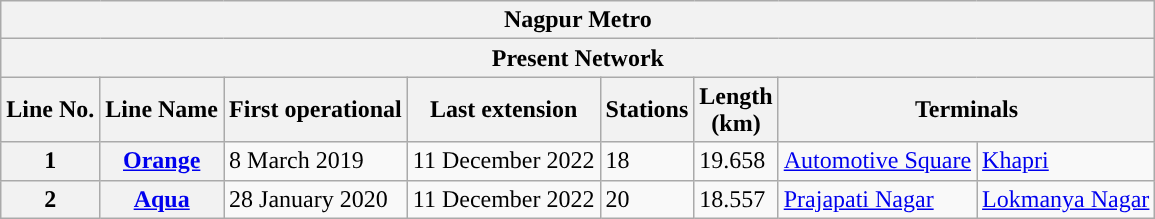<table class="wikitable sortable"  font-align:center; text-align:center">
<tr>
<th colspan="8">Nagpur Metro</th>
</tr>
<tr>
<th colspan="8">Present Network</th>
</tr>
<tr>
<th>Line No.</th>
<th>Line Name</th>
<th>First operational</th>
<th>Last extension</th>
<th>Stations</th>
<th>Length<br>(km)</th>
<th colspan="2">Terminals</th>
</tr>
<tr>
<th><strong>1</strong></th>
<th style="background:#"><strong><a href='#'><span></strong>Orange<strong></span></a></strong></th>
<td>8 March 2019</td>
<td>11 December 2022</td>
<td>18</td>
<td>19.658</td>
<td><a href='#'>Automotive Square</a></td>
<td><a href='#'>Khapri</a></td>
</tr>
<tr>
<th><strong>2</strong></th>
<th style="background:#"><strong><a href='#'><span></strong>Aqua<strong></span></a></strong></th>
<td>28 January 2020</td>
<td>11 December 2022</td>
<td>20</td>
<td>18.557</td>
<td><a href='#'>Prajapati Nagar</a></td>
<td><a href='#'>Lokmanya Nagar</a></td>
</tr>
</table>
